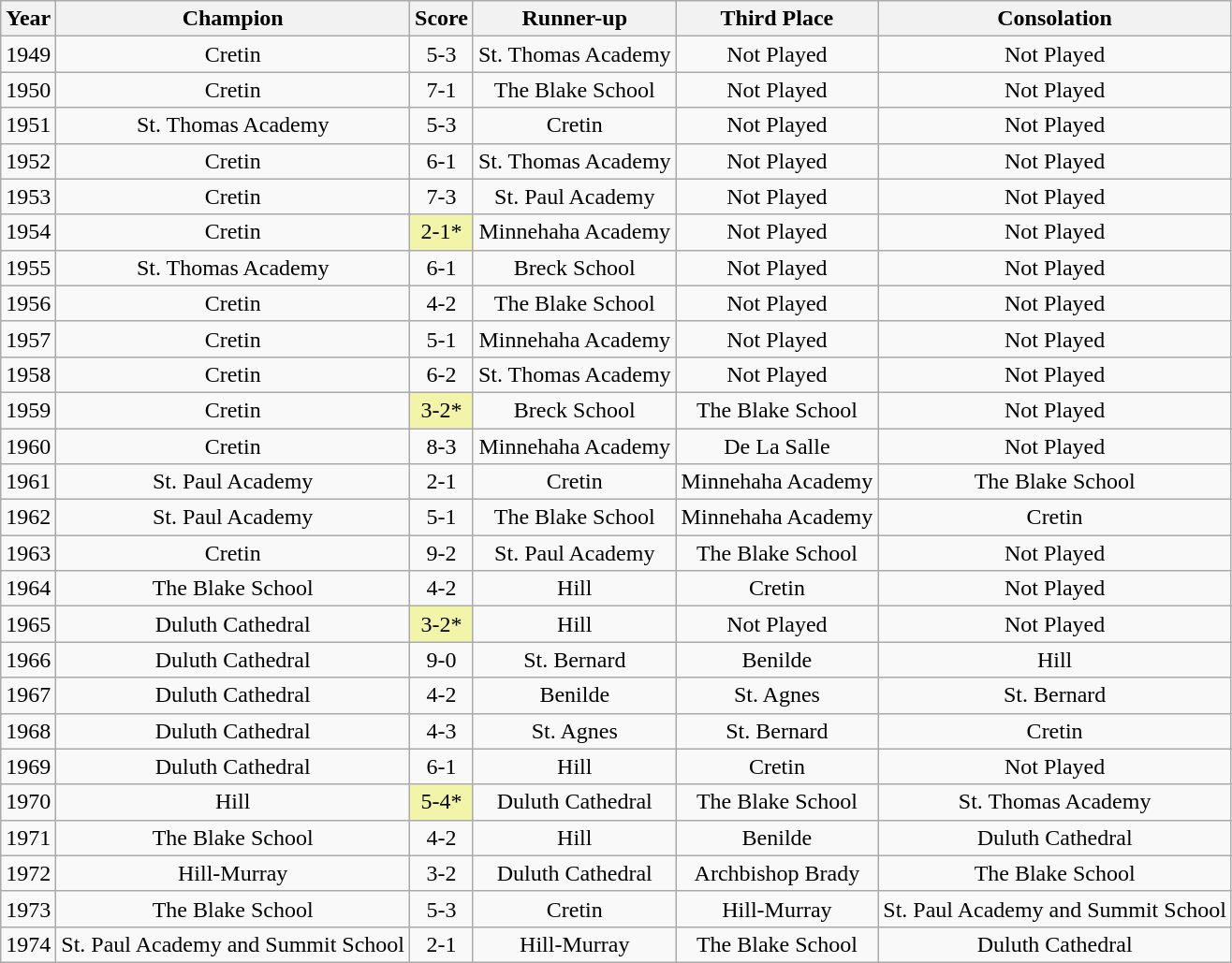<table class="wikitable plainrowheaders sortable" style="text-align:center;" border="1">
<tr>
<th scope="col">Year</th>
<th scope="col">Champion</th>
<th scope="col">Score</th>
<th scope="col">Runner-up</th>
<th scope="col">Third Place</th>
<th scope"col">Consolation</th>
</tr>
<tr>
<td>1949</td>
<td>Cretin</td>
<td>5-3</td>
<td>St. Thomas Academy</td>
<td>Not Played</td>
<td>Not Played</td>
</tr>
<tr>
<td>1950</td>
<td>Cretin</td>
<td>7-1</td>
<td>The Blake School</td>
<td>Not Played</td>
<td>Not Played</td>
</tr>
<tr>
<td>1951</td>
<td>St. Thomas Academy</td>
<td>5-3</td>
<td>Cretin</td>
<td>Not Played</td>
<td>Not Played</td>
</tr>
<tr>
<td>1952</td>
<td>Cretin</td>
<td>6-1</td>
<td>St. Thomas Academy</td>
<td>Not Played</td>
<td>Not Played</td>
</tr>
<tr>
<td>1953</td>
<td>Cretin</td>
<td>7-3</td>
<td>St. Paul Academy</td>
<td>Not Played</td>
<td>Not Played</td>
</tr>
<tr>
<td>1954</td>
<td>Cretin</td>
<td bgcolor="F2F5A9">2-1*</td>
<td>Minnehaha Academy</td>
<td>Not Played</td>
<td>Not Played</td>
</tr>
<tr>
<td>1955</td>
<td>St. Thomas Academy</td>
<td>6-1</td>
<td>Breck School</td>
<td>Not Played</td>
<td>Not Played</td>
</tr>
<tr>
<td>1956</td>
<td>Cretin</td>
<td>4-2</td>
<td>The Blake School</td>
<td>Not Played</td>
<td>Not Played</td>
</tr>
<tr>
<td>1957</td>
<td>Cretin</td>
<td>5-1</td>
<td>Minnehaha Academy</td>
<td>Not Played</td>
<td>Not Played</td>
</tr>
<tr>
<td>1958</td>
<td>Cretin</td>
<td>6-2</td>
<td>St. Thomas Academy</td>
<td>Not Played</td>
<td>Not Played</td>
</tr>
<tr>
<td>1959</td>
<td>Cretin</td>
<td bgcolor="F2F5A9">3-2*</td>
<td>Breck School</td>
<td>The Blake School</td>
<td>Not Played</td>
</tr>
<tr>
<td>1960</td>
<td>Cretin</td>
<td>8-3</td>
<td>Minnehaha Academy</td>
<td>De La Salle</td>
<td>Not Played</td>
</tr>
<tr>
<td>1961</td>
<td>St. Paul Academy</td>
<td>2-1</td>
<td>Cretin</td>
<td>Minnehaha Academy</td>
<td>The Blake School</td>
</tr>
<tr>
<td>1962</td>
<td>St. Paul Academy</td>
<td>5-1</td>
<td>The Blake School</td>
<td>Minnehaha Academy</td>
<td>Cretin</td>
</tr>
<tr>
<td>1963</td>
<td>Cretin</td>
<td>9-2</td>
<td>St. Paul Academy</td>
<td>The Blake School</td>
<td>Not Played</td>
</tr>
<tr>
<td>1964</td>
<td>The Blake School</td>
<td>4-2</td>
<td>Hill</td>
<td>Cretin</td>
<td>Not Played</td>
</tr>
<tr>
<td>1965</td>
<td>Duluth Cathedral</td>
<td bgcolor="F2F5A9">3-2*</td>
<td>Hill</td>
<td>Not Played</td>
<td>Not Played</td>
</tr>
<tr>
<td>1966</td>
<td>Duluth Cathedral</td>
<td>9-0</td>
<td>St. Bernard</td>
<td>Benilde</td>
<td>Hill</td>
</tr>
<tr>
<td>1967</td>
<td>Duluth Cathedral</td>
<td>4-2</td>
<td>Benilde</td>
<td>St. Agnes</td>
<td>St. Bernard</td>
</tr>
<tr>
<td>1968</td>
<td>Duluth Cathedral</td>
<td>4-3</td>
<td>St. Agnes</td>
<td>St. Bernard</td>
<td>Cretin</td>
</tr>
<tr>
<td>1969</td>
<td>Duluth Cathedral</td>
<td>6-1</td>
<td>Hill</td>
<td>Cretin</td>
<td>Not Played</td>
</tr>
<tr>
<td>1970</td>
<td>Hill</td>
<td bgcolor="F2F5A9">5-4*</td>
<td>Duluth Cathedral</td>
<td>The Blake School</td>
<td>St. Thomas Academy</td>
</tr>
<tr>
<td>1971</td>
<td>The Blake School</td>
<td>4-2</td>
<td>Hill</td>
<td>Benilde</td>
<td>Duluth Cathedral</td>
</tr>
<tr>
<td>1972</td>
<td>Hill-Murray</td>
<td>3-2</td>
<td>Duluth Cathedral</td>
<td>Archbishop Brady</td>
<td>The Blake School</td>
</tr>
<tr>
<td>1973</td>
<td>The Blake School</td>
<td>5-3</td>
<td>Cretin</td>
<td>Hill-Murray</td>
<td>St. Paul Academy and Summit School</td>
</tr>
<tr>
<td>1974</td>
<td>St. Paul Academy and Summit School</td>
<td>2-1</td>
<td>Hill-Murray</td>
<td>The Blake School</td>
<td>Duluth Cathedral</td>
</tr>
</table>
